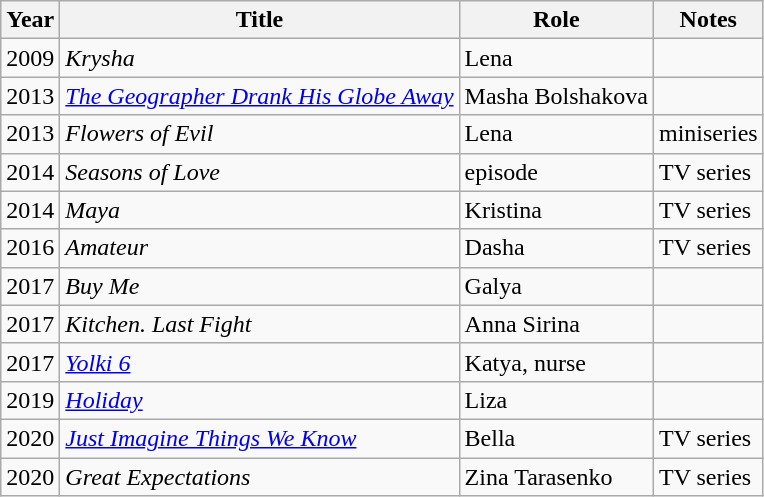<table class="wikitable sortable">
<tr>
<th>Year</th>
<th>Title</th>
<th>Role</th>
<th>Notes</th>
</tr>
<tr>
<td>2009</td>
<td><em>Krysha</em></td>
<td>Lena</td>
<td></td>
</tr>
<tr>
<td>2013</td>
<td><em><a href='#'>The Geographer Drank His Globe Away</a></em></td>
<td>Masha Bolshakova</td>
<td></td>
</tr>
<tr>
<td>2013</td>
<td><em>Flowers of Evil </em></td>
<td>Lena</td>
<td>miniseries</td>
</tr>
<tr>
<td>2014</td>
<td><em>Seasons of Love</em></td>
<td>episode</td>
<td>TV series</td>
</tr>
<tr>
<td>2014</td>
<td><em>Maya</em></td>
<td>Kristina</td>
<td>TV series</td>
</tr>
<tr>
<td>2016</td>
<td><em>Amateur</em></td>
<td>Dasha</td>
<td>TV series</td>
</tr>
<tr>
<td>2017</td>
<td><em>Buy Me</em></td>
<td>Galya</td>
<td></td>
</tr>
<tr>
<td>2017</td>
<td><em>Kitchen. Last Fight</em></td>
<td>Anna Sirina</td>
<td></td>
</tr>
<tr>
<td>2017</td>
<td><em><a href='#'>Yolki 6</a></em></td>
<td>Katya, nurse</td>
<td></td>
</tr>
<tr>
<td>2019</td>
<td><em><a href='#'>Holiday</a></em></td>
<td>Liza</td>
<td></td>
</tr>
<tr>
<td>2020</td>
<td><em><a href='#'>Just Imagine Things We Know</a></em></td>
<td>Bella</td>
<td>TV series</td>
</tr>
<tr>
<td>2020</td>
<td><em>Great Expectations</em></td>
<td>Zina Tarasenko</td>
<td>TV series</td>
</tr>
</table>
